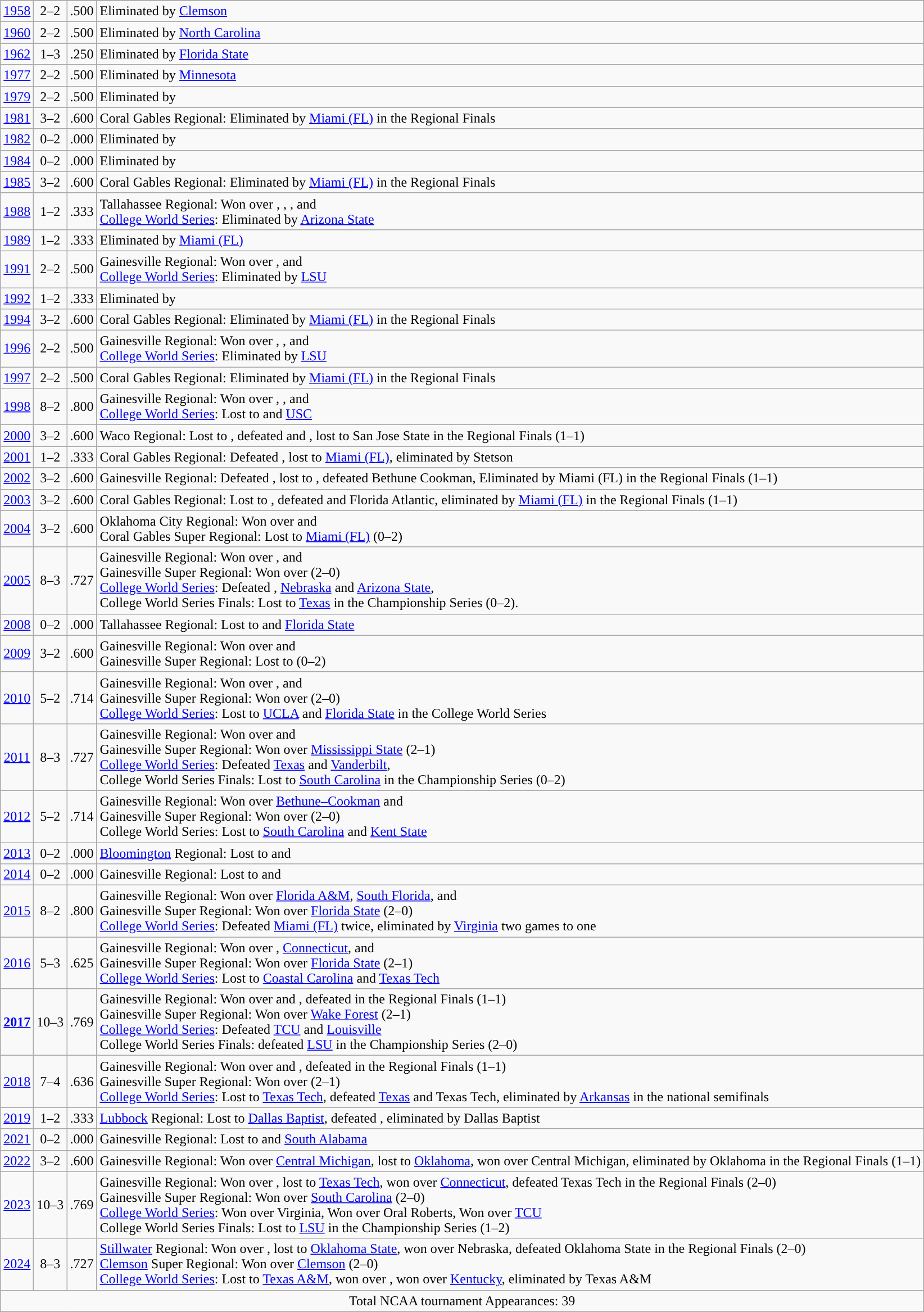<table class="wikitable" style="text-align:center">
<tr>
</tr>
<tr>
<td><a href='#'>1958</a></td>
<td>2–2</td>
<td>.500</td>
<td style="text-align:left;">Eliminated by <a href='#'>Clemson</a></td>
</tr>
<tr>
<td><a href='#'>1960</a></td>
<td>2–2</td>
<td>.500</td>
<td style="text-align:left;">Eliminated by <a href='#'>North Carolina</a></td>
</tr>
<tr>
<td><a href='#'>1962</a></td>
<td>1–3</td>
<td>.250</td>
<td style="text-align:left;">Eliminated by <a href='#'>Florida State</a></td>
</tr>
<tr>
<td><a href='#'>1977</a></td>
<td>2–2</td>
<td>.500</td>
<td style="text-align:left;">Eliminated by <a href='#'>Minnesota</a></td>
</tr>
<tr>
<td><a href='#'>1979</a></td>
<td>2–2</td>
<td>.500</td>
<td style="text-align:left;">Eliminated by </td>
</tr>
<tr>
<td><a href='#'>1981</a></td>
<td>3–2</td>
<td>.600</td>
<td style="text-align:left;">Coral Gables Regional: Eliminated by <a href='#'>Miami (FL)</a> in the Regional Finals</td>
</tr>
<tr>
<td><a href='#'>1982</a></td>
<td>0–2</td>
<td>.000</td>
<td style="text-align:left;">Eliminated by </td>
</tr>
<tr>
<td><a href='#'>1984</a></td>
<td>0–2</td>
<td>.000</td>
<td style="text-align:left;">Eliminated by </td>
</tr>
<tr>
<td><a href='#'>1985</a></td>
<td>3–2</td>
<td>.600</td>
<td style="text-align:left;">Coral Gables Regional: Eliminated by <a href='#'>Miami (FL)</a> in the Regional Finals</td>
</tr>
<tr>
<td><a href='#'>1988</a></td>
<td>1–2</td>
<td>.333</td>
<td style="text-align:left;">Tallahassee Regional: Won over , , , and <br><a href='#'>College World Series</a>: Eliminated by <a href='#'>Arizona State</a></td>
</tr>
<tr>
<td><a href='#'>1989</a></td>
<td>1–2</td>
<td>.333</td>
<td style="text-align:left;">Eliminated by <a href='#'>Miami (FL)</a></td>
</tr>
<tr>
<td><a href='#'>1991</a></td>
<td>2–2</td>
<td>.500</td>
<td style="text-align:left;">Gainesville Regional: Won over ,  and <br><a href='#'>College World Series</a>: Eliminated by <a href='#'>LSU</a></td>
</tr>
<tr>
<td><a href='#'>1992</a></td>
<td>1–2</td>
<td>.333</td>
<td style="text-align:left;">Eliminated by </td>
</tr>
<tr>
<td><a href='#'>1994</a></td>
<td>3–2</td>
<td>.600</td>
<td style="text-align:left;">Coral Gables Regional: Eliminated by <a href='#'>Miami (FL)</a> in the Regional Finals</td>
</tr>
<tr>
<td><a href='#'>1996</a></td>
<td>2–2</td>
<td>.500</td>
<td style="text-align:left;">Gainesville Regional: Won over , ,  and <br><a href='#'>College World Series</a>: Eliminated by <a href='#'>LSU</a></td>
</tr>
<tr>
<td><a href='#'>1997</a></td>
<td>2–2</td>
<td>.500</td>
<td style="text-align:left;">Coral Gables Regional: Eliminated by <a href='#'>Miami (FL)</a>  in the Regional Finals</td>
</tr>
<tr>
<td><a href='#'>1998</a></td>
<td>8–2</td>
<td>.800</td>
<td style="text-align:left;">Gainesville Regional: Won over , ,  and <br><a href='#'>College World Series</a>: Lost to  and <a href='#'>USC</a></td>
</tr>
<tr>
<td><a href='#'>2000</a></td>
<td>3–2</td>
<td>.600</td>
<td style="text-align:left;">Waco Regional: Lost to , defeated  and , lost to San Jose State in the Regional Finals (1–1)</td>
</tr>
<tr>
<td><a href='#'>2001</a></td>
<td>1–2</td>
<td>.333</td>
<td style="text-align:left;">Coral Gables Regional: Defeated , lost to <a href='#'>Miami (FL)</a>, eliminated by Stetson</td>
</tr>
<tr>
<td><a href='#'>2002</a></td>
<td>3–2</td>
<td>.600</td>
<td style="text-align:left;">Gainesville Regional: Defeated , lost to , defeated Bethune Cookman, Eliminated by Miami (FL) in the Regional Finals (1–1)</td>
</tr>
<tr>
<td><a href='#'>2003</a></td>
<td>3–2</td>
<td>.600</td>
<td style="text-align:left;">Coral Gables Regional: Lost to , defeated  and Florida Atlantic, eliminated by <a href='#'>Miami (FL)</a> in the Regional Finals (1–1)</td>
</tr>
<tr>
<td><a href='#'>2004</a></td>
<td>3–2</td>
<td>.600</td>
<td style="text-align:left;">Oklahoma City Regional: Won over  and <br>Coral Gables Super Regional: Lost to <a href='#'>Miami (FL)</a> (0–2)</td>
</tr>
<tr>
<td><a href='#'>2005</a></td>
<td>8–3</td>
<td>.727</td>
<td style="text-align:left;">Gainesville Regional: Won over ,  and <br>Gainesville Super Regional: Won over  (2–0)<br><a href='#'>College World Series</a>: Defeated , <a href='#'>Nebraska</a> and <a href='#'>Arizona State</a>,<br>College World Series Finals: Lost to <a href='#'>Texas</a> in the Championship Series (0–2).</td>
</tr>
<tr>
<td><a href='#'>2008</a></td>
<td>0–2</td>
<td>.000</td>
<td style="text-align:left;">Tallahassee Regional: Lost to  and <a href='#'>Florida State</a></td>
</tr>
<tr>
<td><a href='#'>2009</a></td>
<td>3–2</td>
<td>.600</td>
<td style="text-align:left;">Gainesville Regional: Won over  and <br>Gainesville Super Regional: Lost to  (0–2)</td>
</tr>
<tr>
<td><a href='#'>2010</a></td>
<td>5–2</td>
<td>.714</td>
<td style="text-align:left;">Gainesville Regional: Won over ,  and <br>Gainesville Super Regional: Won over  (2–0)<br><a href='#'>College World Series</a>: Lost to <a href='#'>UCLA</a> and <a href='#'>Florida State</a> in the College World Series</td>
</tr>
<tr>
<td><a href='#'>2011</a></td>
<td>8–3</td>
<td>.727</td>
<td style="text-align:left;">Gainesville Regional: Won over  and <br>Gainesville Super Regional: Won over <a href='#'>Mississippi State</a> (2–1)<br><a href='#'>College World Series</a>: Defeated <a href='#'>Texas</a> and <a href='#'>Vanderbilt</a>,<br>College World Series Finals: Lost to <a href='#'>South Carolina</a> in the Championship Series (0–2)</td>
</tr>
<tr>
<td><a href='#'>2012</a></td>
<td>5–2</td>
<td>.714</td>
<td style="text-align:left;">Gainesville Regional: Won over <a href='#'>Bethune–Cookman</a> and <br>Gainesville Super Regional: Won over  (2–0)<br>College World Series: Lost to <a href='#'>South Carolina</a> and <a href='#'>Kent State</a></td>
</tr>
<tr>
<td><a href='#'>2013</a></td>
<td>0–2</td>
<td>.000</td>
<td style="text-align:left;"><a href='#'>Bloomington</a> Regional: Lost to  and </td>
</tr>
<tr>
<td><a href='#'>2014</a></td>
<td>0–2</td>
<td>.000</td>
<td style="text-align:left;">Gainesville Regional: Lost to  and </td>
</tr>
<tr>
<td><a href='#'>2015</a></td>
<td>8–2</td>
<td>.800</td>
<td style="text-align:left;">Gainesville Regional: Won over <a href='#'>Florida A&M</a>, <a href='#'>South Florida</a>, and <br>Gainesville Super Regional: Won over <a href='#'>Florida State</a> (2–0)<br><a href='#'>College World Series</a>: Defeated <a href='#'>Miami (FL)</a> twice, eliminated by <a href='#'>Virginia</a> two games to one</td>
</tr>
<tr>
<td><a href='#'>2016</a></td>
<td>5–3</td>
<td>.625</td>
<td style="text-align:left;">Gainesville Regional: Won over , <a href='#'>Connecticut</a>, and <br>Gainesville Super Regional: Won over <a href='#'>Florida State</a> (2–1) <br> <a href='#'>College World Series</a>: Lost to <a href='#'>Coastal Carolina</a> and <a href='#'>Texas Tech</a></td>
</tr>
<tr>
<td><strong><a href='#'>2017</a></strong></td>
<td>10–3</td>
<td>.769</td>
<td style="text-align:left;">Gainesville Regional: Won over  and , defeated  in the Regional Finals (1–1)<br>Gainesville Super Regional: Won over <a href='#'>Wake Forest</a> (2–1)<br><a href='#'>College World Series</a>: Defeated <a href='#'>TCU</a> and <a href='#'>Louisville</a><br>College World Series Finals: defeated <a href='#'>LSU</a> in the Championship Series (2–0)</td>
</tr>
<tr>
<td><a href='#'>2018</a></td>
<td>7–4</td>
<td>.636</td>
<td style="text-align:left;">Gainesville Regional: Won over  and , defeated  in the Regional Finals (1–1)<br>Gainesville Super Regional: Won over  (2–1)<br><a href='#'>College World Series</a>: Lost to <a href='#'>Texas Tech</a>, defeated <a href='#'>Texas</a> and Texas Tech, eliminated by <a href='#'>Arkansas</a> in the national semifinals</td>
</tr>
<tr>
<td><a href='#'>2019</a></td>
<td>1–2</td>
<td>.333</td>
<td style="text-align:left;"><a href='#'>Lubbock</a> Regional: Lost to <a href='#'>Dallas Baptist</a>, defeated , eliminated by Dallas Baptist</td>
</tr>
<tr>
<td><a href='#'>2021</a></td>
<td>0–2</td>
<td>.000</td>
<td style="text-align:left;">Gainesville Regional: Lost to  and <a href='#'>South Alabama</a></td>
</tr>
<tr>
<td><a href='#'>2022</a></td>
<td>3–2</td>
<td>.600</td>
<td style="text-align:left;">Gainesville Regional: Won over <a href='#'>Central Michigan</a>, lost to <a href='#'>Oklahoma</a>, won over Central Michigan, eliminated by Oklahoma in the Regional Finals (1–1)</td>
</tr>
<tr>
<td><a href='#'>2023</a></td>
<td>10–3</td>
<td>.769</td>
<td style="text-align:left;">Gainesville Regional: Won over , lost to <a href='#'>Texas Tech</a>, won over <a href='#'>Connecticut</a>, defeated Texas Tech in the Regional Finals (2–0)<br>Gainesville Super Regional: Won over <a href='#'>South Carolina</a> (2–0)<br><a href='#'>College World Series</a>: Won over Virginia, Won over Oral Roberts, Won over <a href='#'>TCU</a><br>College World Series Finals: Lost to <a href='#'>LSU</a> in the Championship Series (1–2)</td>
</tr>
<tr>
<td><a href='#'>2024</a></td>
<td>8–3</td>
<td>.727</td>
<td style="text-align:left;"><a href='#'>Stillwater</a> Regional: Won over , lost to <a href='#'>Oklahoma State</a>, won over Nebraska, defeated Oklahoma State in the Regional Finals (2–0)<br><a href='#'>Clemson</a> Super Regional: Won over <a href='#'>Clemson</a> (2–0)<br><a href='#'>College World Series</a>: Lost to <a href='#'>Texas A&M</a>, won over , won over <a href='#'>Kentucky</a>, eliminated by Texas A&M</td>
</tr>
<tr>
<td colspan=4>Total NCAA tournament Appearances: 39</td>
</tr>
</table>
